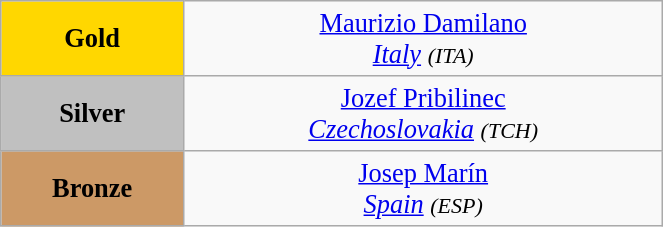<table class="wikitable" style=" text-align:center; font-size:110%;" width="35%">
<tr>
<td bgcolor="gold"><strong>Gold</strong></td>
<td> <a href='#'>Maurizio Damilano</a><br><em><a href='#'>Italy</a> <small>(ITA)</small></em></td>
</tr>
<tr>
<td bgcolor="silver"><strong>Silver</strong></td>
<td> <a href='#'>Jozef Pribilinec</a><br><em><a href='#'>Czechoslovakia</a> <small>(TCH)</small></em></td>
</tr>
<tr>
<td bgcolor="CC9966"><strong>Bronze</strong></td>
<td> <a href='#'>Josep Marín</a><br><em><a href='#'>Spain</a> <small>(ESP)</small></em></td>
</tr>
</table>
